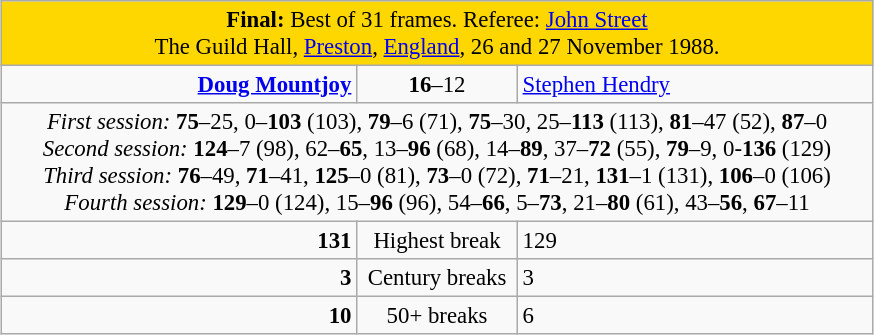<table class="wikitable" style="font-size: 95%; margin: 1em auto 1em auto;">
<tr>
<td colspan="3" align="center" bgcolor="#ffd700"><strong>Final:</strong> Best of 31 frames. Referee: <a href='#'>John Street</a><br>The Guild Hall, <a href='#'>Preston</a>, <a href='#'>England</a>, 26 and 27 November 1988.</td>
</tr>
<tr>
<td width="230" align="right"><strong><a href='#'>Doug Mountjoy</a></strong><br></td>
<td width="100" align="center"><strong>16</strong>–12</td>
<td width="230"><a href='#'>Stephen Hendry</a><br></td>
</tr>
<tr>
<td colspan="3" align="center" style="font-size: 100%"><em>First session:</em> <strong>75</strong>–25, 0–<strong>103</strong> (103), <strong>79</strong>–6 (71), <strong>75</strong>–30, 25–<strong>113</strong> (113), <strong>81</strong>–47 (52), <strong>87</strong>–0<br><em>Second session:</em> <strong>124</strong>–7 (98), 62–<strong>65</strong>, 13–<strong>96</strong> (68), 14–<strong>89</strong>, 37–<strong>72</strong> (55), <strong>79</strong>–9, 0-<strong>136</strong> (129)<br><em>Third session:</em> <strong>76</strong>–49, <strong>71</strong>–41, <strong>125</strong>–0 (81), <strong>73</strong>–0 (72), <strong>71</strong>–21, <strong>131</strong>–1 (131), <strong>106</strong>–0 (106)<br><em>Fourth session:</em> <strong>129</strong>–0 (124), 15–<strong>96</strong> (96), 54–<strong>66</strong>, 5–<strong>73</strong>, 21–<strong>80</strong> (61), 43–<strong>56</strong>, <strong>67</strong>–11</td>
</tr>
<tr>
<td align="right"><strong>131</strong></td>
<td align="center">Highest break</td>
<td>129</td>
</tr>
<tr>
<td align="right"><strong>3</strong></td>
<td align="center">Century breaks</td>
<td>3</td>
</tr>
<tr>
<td align="right"><strong>10</strong></td>
<td align="center">50+ breaks</td>
<td>6</td>
</tr>
</table>
